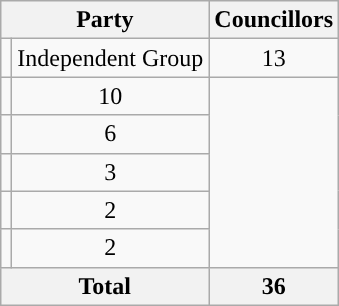<table class="wikitable">
<tr>
<th colspan=2>Party</th>
<th>Councillors</th>
</tr>
<tr>
<td style="background-color: "></td>
<td>Independent Group</td>
<td align=center>13</td>
</tr>
<tr>
<td></td>
<td align=center>10</td>
</tr>
<tr>
<td></td>
<td align=center>6</td>
</tr>
<tr>
<td></td>
<td align=center>3</td>
</tr>
<tr>
<td></td>
<td align=center>2</td>
</tr>
<tr>
<td></td>
<td align=center>2</td>
</tr>
<tr>
<th colspan=2>Total</th>
<th align=center>36</th>
</tr>
</table>
